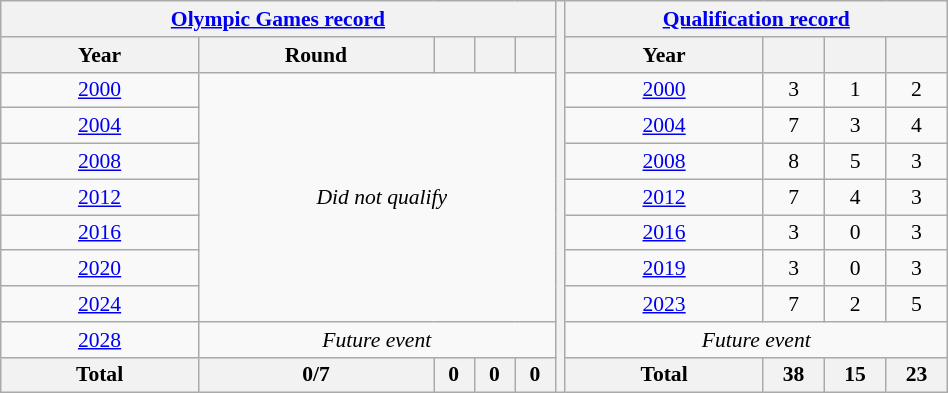<table class="wikitable" width=50% style="text-align: center;font-size:90%;">
<tr>
<th colspan=5><a href='#'>Olympic Games record</a></th>
<th width=1% rowspan=13></th>
<th colspan=4><a href='#'>Qualification record</a></th>
</tr>
<tr>
<th width=125px>Year</th>
<th width=150px>Round</th>
<th></th>
<th></th>
<th></th>
<th width=125px>Year</th>
<th></th>
<th></th>
<th></th>
</tr>
<tr>
<td> <a href='#'>2000</a></td>
<td colspan=5 rowspan=7><em>Did not qualify</em></td>
<td><a href='#'>2000</a></td>
<td>3</td>
<td>1</td>
<td>2</td>
</tr>
<tr - bgcolor=>
<td> <a href='#'>2004</a></td>
<td><a href='#'>2004</a></td>
<td>7</td>
<td>3</td>
<td>4</td>
</tr>
<tr - bgcolor=>
<td> <a href='#'>2008</a></td>
<td><a href='#'>2008</a></td>
<td>8</td>
<td>5</td>
<td>3</td>
</tr>
<tr - bgcolor=>
<td> <a href='#'>2012</a></td>
<td><a href='#'>2012</a></td>
<td>7</td>
<td>4</td>
<td>3</td>
</tr>
<tr - bgcolor=>
<td> <a href='#'>2016</a></td>
<td><a href='#'>2016</a></td>
<td>3</td>
<td>0</td>
<td>3</td>
</tr>
<tr - bgcolor=>
<td> <a href='#'>2020</a></td>
<td><a href='#'>2019</a></td>
<td>3</td>
<td>0</td>
<td>3</td>
</tr>
<tr - bgcolor=>
<td> <a href='#'>2024</a></td>
<td><a href='#'>2023</a></td>
<td>7</td>
<td>2</td>
<td>5</td>
</tr>
<tr>
<td> <a href='#'>2028</a></td>
<td colspan=4><em>Future event</em></td>
<td colspan=4><em>Future event</em></td>
</tr>
<tr>
<th><strong>Total</strong></th>
<th>0/7</th>
<th>0</th>
<th>0</th>
<th>0</th>
<th><strong>Total</strong></th>
<th>38</th>
<th>15</th>
<th>23</th>
</tr>
</table>
